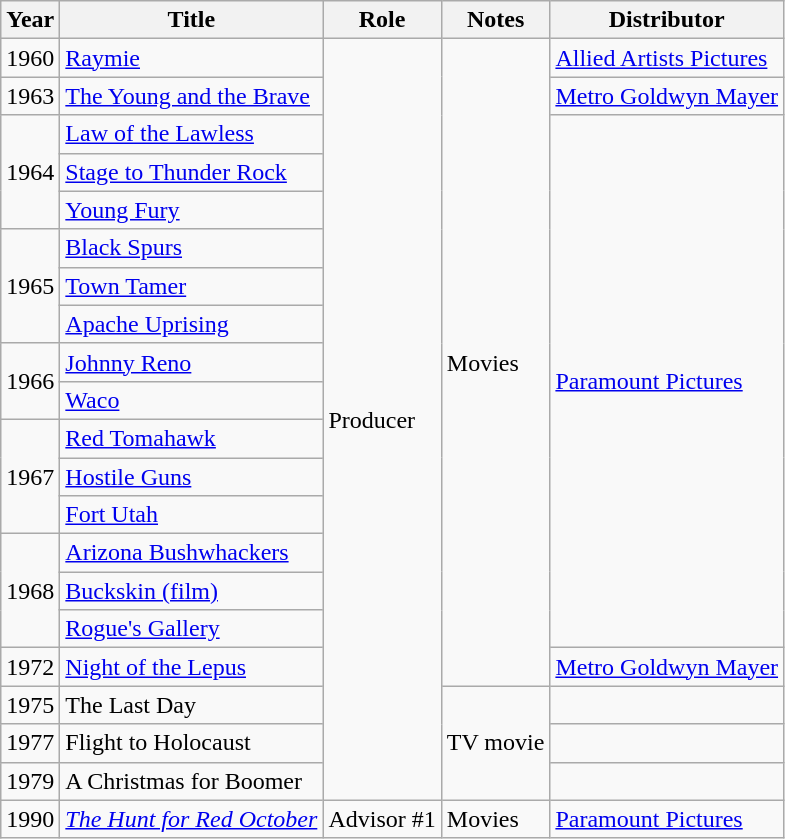<table class="wikitable">
<tr>
<th>Year</th>
<th>Title</th>
<th>Role</th>
<th>Notes</th>
<th>Distributor</th>
</tr>
<tr>
<td>1960</td>
<td><a href='#'>Raymie</a></td>
<td rowspan="20">Producer</td>
<td rowspan="17">Movies</td>
<td><a href='#'>Allied Artists Pictures</a></td>
</tr>
<tr>
<td>1963</td>
<td><a href='#'>The Young and the Brave</a></td>
<td><a href='#'>Metro Goldwyn Mayer</a></td>
</tr>
<tr>
<td rowspan="3">1964</td>
<td><a href='#'>Law of the Lawless</a></td>
<td rowspan="14"><a href='#'>Paramount Pictures</a></td>
</tr>
<tr>
<td><a href='#'>Stage to Thunder Rock</a></td>
</tr>
<tr>
<td><a href='#'>Young Fury</a></td>
</tr>
<tr>
<td rowspan="3">1965</td>
<td><a href='#'>Black Spurs</a></td>
</tr>
<tr>
<td><a href='#'>Town Tamer</a></td>
</tr>
<tr>
<td><a href='#'>Apache Uprising</a></td>
</tr>
<tr>
<td rowspan="2">1966</td>
<td><a href='#'>Johnny Reno</a></td>
</tr>
<tr>
<td><a href='#'>Waco</a></td>
</tr>
<tr>
<td rowspan="3">1967</td>
<td><a href='#'>Red Tomahawk</a></td>
</tr>
<tr>
<td><a href='#'>Hostile Guns</a></td>
</tr>
<tr>
<td><a href='#'>Fort Utah</a></td>
</tr>
<tr>
<td rowspan="3">1968</td>
<td><a href='#'>Arizona Bushwhackers</a></td>
</tr>
<tr>
<td><a href='#'>Buckskin (film)</a></td>
</tr>
<tr>
<td><a href='#'>Rogue's Gallery</a></td>
</tr>
<tr>
<td>1972</td>
<td><a href='#'>Night of the Lepus</a></td>
<td><a href='#'>Metro Goldwyn Mayer</a></td>
</tr>
<tr>
<td>1975</td>
<td>The Last Day</td>
<td rowspan="3">TV movie</td>
<td></td>
</tr>
<tr>
<td>1977</td>
<td>Flight to Holocaust</td>
<td></td>
</tr>
<tr>
<td>1979</td>
<td>A Christmas for Boomer</td>
<td></td>
</tr>
<tr>
<td>1990</td>
<td><em><a href='#'>The Hunt for Red October</a></em></td>
<td>Advisor #1</td>
<td>Movies</td>
<td><a href='#'>Paramount Pictures</a></td>
</tr>
</table>
